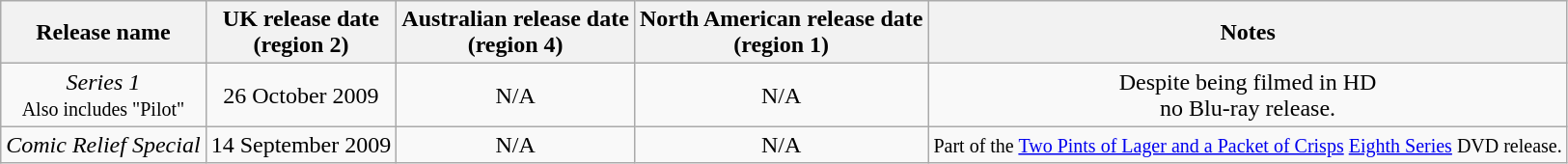<table class="wikitable">
<tr>
<th>Release name</th>
<th>UK release date<br>(region 2)</th>
<th>Australian release date<br>(region 4)</th>
<th>North American release date<br>(region 1)</th>
<th>Notes</th>
</tr>
<tr style="text-align:center;">
<td><em>Series 1</em><br><small>Also includes "Pilot"</small></td>
<td>26 October 2009 </td>
<td>N/A</td>
<td>N/A</td>
<td>Despite being filmed in HD <br> no Blu-ray release.</td>
</tr>
<tr style="text-align:center;">
<td><em>Comic Relief Special</em></td>
<td>14 September 2009</td>
<td>N/A</td>
<td>N/A</td>
<td><small>Part of the <a href='#'>Two Pints of Lager and a Packet of Crisps</a> <a href='#'>Eighth Series</a> DVD release.</small></td>
</tr>
</table>
